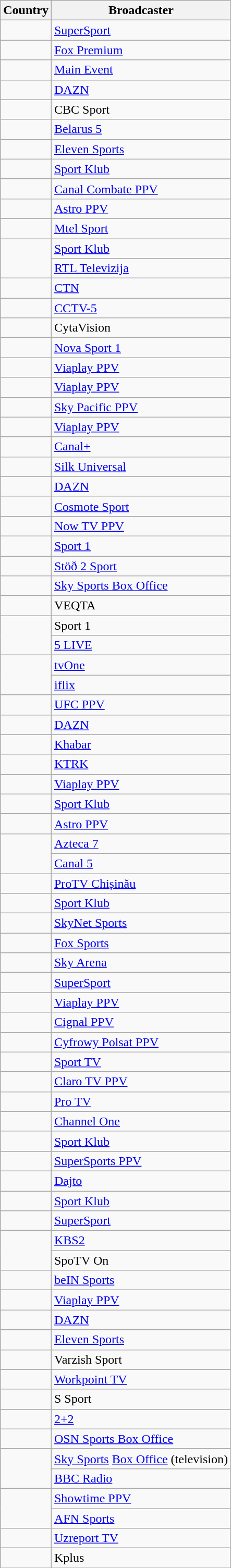<table class="wikitable collapsible collapsed" font-size:95%;">
<tr>
<th align=center>Country</th>
<th align=center>Broadcaster</th>
</tr>
<tr>
<td></td>
<td><a href='#'>SuperSport</a></td>
</tr>
<tr>
<td></td>
<td><a href='#'>Fox Premium</a></td>
</tr>
<tr>
<td></td>
<td><a href='#'>Main Event</a></td>
</tr>
<tr>
<td></td>
<td><a href='#'>DAZN</a></td>
</tr>
<tr>
<td></td>
<td>CBC Sport</td>
</tr>
<tr>
<td></td>
<td><a href='#'>Belarus 5</a></td>
</tr>
<tr>
<td></td>
<td><a href='#'>Eleven Sports</a></td>
</tr>
<tr>
<td></td>
<td><a href='#'>Sport Klub</a></td>
</tr>
<tr>
<td></td>
<td><a href='#'>Canal Combate PPV</a></td>
</tr>
<tr>
<td></td>
<td><a href='#'>Astro PPV</a></td>
</tr>
<tr>
<td></td>
<td><a href='#'>Mtel Sport</a></td>
</tr>
<tr>
<td style="text-align:left;" rowspan="2"></td>
<td><a href='#'>Sport Klub</a></td>
</tr>
<tr>
<td><a href='#'>RTL Televizija</a></td>
</tr>
<tr>
<td></td>
<td><a href='#'>CTN</a></td>
</tr>
<tr>
<td></td>
<td><a href='#'>CCTV-5</a></td>
</tr>
<tr>
<td></td>
<td>CytaVision</td>
</tr>
<tr>
<td></td>
<td><a href='#'>Nova Sport 1</a></td>
</tr>
<tr>
<td></td>
<td><a href='#'>Viaplay PPV</a></td>
</tr>
<tr>
<td></td>
<td><a href='#'>Viaplay PPV</a></td>
</tr>
<tr>
<td></td>
<td><a href='#'>Sky Pacific PPV</a></td>
</tr>
<tr>
<td></td>
<td><a href='#'>Viaplay PPV</a></td>
</tr>
<tr>
<td></td>
<td><a href='#'>Canal+</a></td>
</tr>
<tr>
<td></td>
<td><a href='#'>Silk Universal</a></td>
</tr>
<tr>
<td></td>
<td><a href='#'>DAZN</a></td>
</tr>
<tr>
<td></td>
<td><a href='#'>Cosmote Sport</a></td>
</tr>
<tr>
<td></td>
<td><a href='#'>Now TV PPV</a></td>
</tr>
<tr>
<td></td>
<td><a href='#'>Sport 1</a></td>
</tr>
<tr>
<td></td>
<td><a href='#'>Stöð 2 Sport</a></td>
</tr>
<tr>
<td></td>
<td><a href='#'>Sky Sports Box Office</a></td>
</tr>
<tr>
<td></td>
<td>VEQTA</td>
</tr>
<tr>
<td style="text-align:left;" rowspan="2"></td>
<td>Sport 1</td>
</tr>
<tr>
<td><a href='#'>5 LIVE</a></td>
</tr>
<tr>
<td style="text-align:left;" rowspan="2"></td>
<td><a href='#'>tvOne</a></td>
</tr>
<tr>
<td><a href='#'>iflix</a></td>
</tr>
<tr>
<td></td>
<td><a href='#'>UFC PPV</a></td>
</tr>
<tr>
<td></td>
<td><a href='#'>DAZN</a></td>
</tr>
<tr>
<td></td>
<td><a href='#'>Khabar</a></td>
</tr>
<tr>
<td></td>
<td><a href='#'>KTRK</a></td>
</tr>
<tr>
<td></td>
<td><a href='#'>Viaplay PPV</a></td>
</tr>
<tr>
<td></td>
<td><a href='#'>Sport Klub</a></td>
</tr>
<tr>
<td></td>
<td><a href='#'>Astro PPV</a></td>
</tr>
<tr>
<td style="text-align:left;" rowspan="2"></td>
<td><a href='#'>Azteca 7</a></td>
</tr>
<tr>
<td><a href='#'>Canal 5</a></td>
</tr>
<tr>
<td></td>
<td><a href='#'>ProTV Chișinău</a></td>
</tr>
<tr>
<td></td>
<td><a href='#'>Sport Klub</a></td>
</tr>
<tr>
<td></td>
<td><a href='#'>SkyNet Sports</a></td>
</tr>
<tr>
<td></td>
<td><a href='#'>Fox Sports</a></td>
</tr>
<tr>
<td></td>
<td><a href='#'>Sky Arena</a></td>
</tr>
<tr>
<td></td>
<td><a href='#'>SuperSport</a></td>
</tr>
<tr>
<td></td>
<td><a href='#'>Viaplay PPV</a></td>
</tr>
<tr>
<td></td>
<td><a href='#'>Cignal PPV</a></td>
</tr>
<tr>
<td></td>
<td><a href='#'>Cyfrowy Polsat PPV</a></td>
</tr>
<tr>
<td></td>
<td><a href='#'>Sport TV</a></td>
</tr>
<tr>
<td></td>
<td><a href='#'>Claro TV PPV</a></td>
</tr>
<tr>
<td></td>
<td><a href='#'>Pro TV</a></td>
</tr>
<tr>
<td></td>
<td><a href='#'>Channel One</a></td>
</tr>
<tr>
<td></td>
<td><a href='#'>Sport Klub</a></td>
</tr>
<tr>
<td></td>
<td><a href='#'>SuperSports PPV</a></td>
</tr>
<tr>
<td></td>
<td><a href='#'>Dajto</a></td>
</tr>
<tr>
<td></td>
<td><a href='#'>Sport Klub</a></td>
</tr>
<tr>
<td></td>
<td><a href='#'>SuperSport</a></td>
</tr>
<tr>
<td style="text-align:left;" rowspan="2"></td>
<td><a href='#'>KBS2</a></td>
</tr>
<tr>
<td>SpoTV On</td>
</tr>
<tr>
<td></td>
<td><a href='#'>beIN Sports</a></td>
</tr>
<tr>
<td></td>
<td><a href='#'>Viaplay PPV</a></td>
</tr>
<tr>
<td></td>
<td><a href='#'>DAZN</a></td>
</tr>
<tr>
<td></td>
<td><a href='#'>Eleven Sports</a></td>
</tr>
<tr>
<td></td>
<td>Varzish Sport</td>
</tr>
<tr>
<td></td>
<td><a href='#'>Workpoint TV</a></td>
</tr>
<tr>
<td></td>
<td>S Sport</td>
</tr>
<tr>
<td></td>
<td><a href='#'>2+2</a></td>
</tr>
<tr>
<td></td>
<td><a href='#'>OSN Sports Box Office</a></td>
</tr>
<tr>
<td style="text-align:left;" rowspan="2"></td>
<td><a href='#'>Sky Sports</a> <a href='#'>Box Office</a> (television)</td>
</tr>
<tr>
<td><a href='#'>BBC Radio</a></td>
</tr>
<tr>
<td style="text-align:left;" rowspan="2"></td>
<td><a href='#'>Showtime PPV</a></td>
</tr>
<tr>
<td><a href='#'>AFN Sports</a></td>
</tr>
<tr>
<td></td>
<td><a href='#'>Uzreport TV</a></td>
</tr>
<tr>
<td></td>
<td>Kplus</td>
</tr>
<tr>
</tr>
</table>
